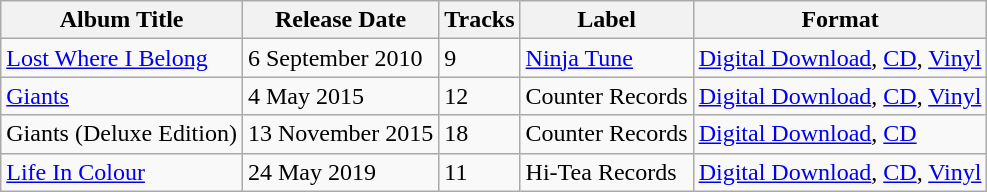<table class="wikitable">
<tr>
<th>Album Title</th>
<th>Release Date</th>
<th>Tracks</th>
<th>Label</th>
<th>Format</th>
</tr>
<tr>
<td><a href='#'>Lost Where I Belong</a></td>
<td>6 September 2010</td>
<td>9</td>
<td><a href='#'>Ninja Tune</a></td>
<td><a href='#'>Digital Download</a>, <a href='#'>CD</a>, <a href='#'>Vinyl</a></td>
</tr>
<tr>
<td><a href='#'>Giants</a></td>
<td>4 May 2015</td>
<td>12</td>
<td>Counter Records</td>
<td><a href='#'>Digital Download</a>, <a href='#'>CD</a>, <a href='#'>Vinyl</a></td>
</tr>
<tr>
<td>Giants (Deluxe Edition)</td>
<td>13 November 2015</td>
<td>18</td>
<td>Counter Records</td>
<td><a href='#'>Digital Download</a>, <a href='#'>CD</a></td>
</tr>
<tr>
<td><a href='#'>Life In Colour</a></td>
<td>24 May 2019</td>
<td>11</td>
<td>Hi-Tea Records</td>
<td><a href='#'>Digital Download</a>, <a href='#'>CD</a>, <a href='#'>Vinyl</a></td>
</tr>
</table>
